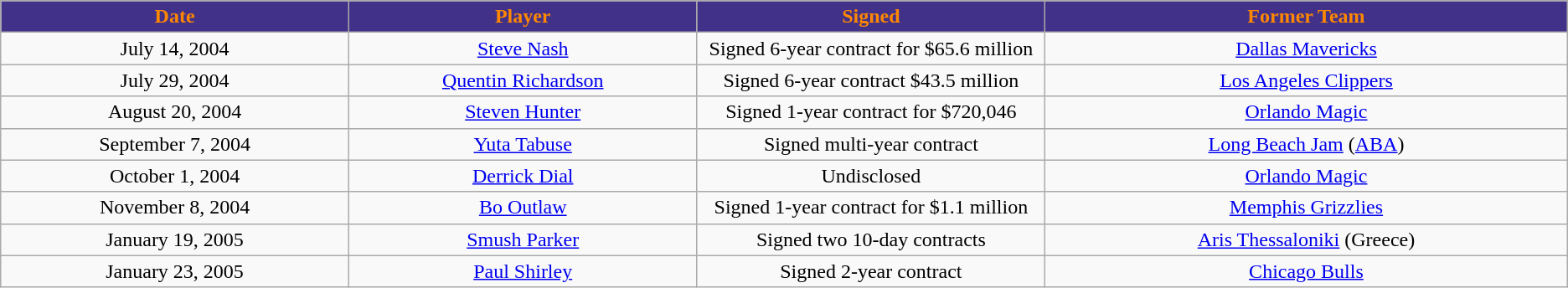<table class="wikitable sortable sortable">
<tr>
<th style="background:#423189; color:#FF8800" width="10%">Date</th>
<th style="background:#423189; color:#FF8800" width="10%">Player</th>
<th style="background:#423189; color:#FF8800" width="10%">Signed</th>
<th style="background:#423189; color:#FF8800" width="15%">Former Team</th>
</tr>
<tr style="text-align: center">
<td>July 14, 2004</td>
<td><a href='#'>Steve Nash</a></td>
<td>Signed 6-year contract for $65.6 million</td>
<td><a href='#'>Dallas Mavericks</a></td>
</tr>
<tr style="text-align: center">
<td>July 29, 2004</td>
<td><a href='#'>Quentin Richardson</a></td>
<td>Signed 6-year contract $43.5 million</td>
<td><a href='#'>Los Angeles Clippers</a></td>
</tr>
<tr style="text-align: center">
<td>August 20, 2004</td>
<td><a href='#'>Steven Hunter</a></td>
<td>Signed 1-year contract for $720,046</td>
<td><a href='#'>Orlando Magic</a></td>
</tr>
<tr style="text-align: center">
<td>September 7, 2004</td>
<td><a href='#'>Yuta Tabuse</a></td>
<td>Signed multi-year contract</td>
<td><a href='#'>Long Beach Jam</a> (<a href='#'>ABA</a>)</td>
</tr>
<tr style="text-align: center">
<td>October 1, 2004</td>
<td><a href='#'>Derrick Dial</a></td>
<td>Undisclosed</td>
<td><a href='#'>Orlando Magic</a></td>
</tr>
<tr style="text-align: center">
<td>November 8, 2004</td>
<td><a href='#'>Bo Outlaw</a></td>
<td>Signed 1-year contract for $1.1 million</td>
<td><a href='#'>Memphis Grizzlies</a></td>
</tr>
<tr style="text-align: center">
<td>January 19, 2005</td>
<td><a href='#'>Smush Parker</a></td>
<td>Signed two 10-day contracts</td>
<td><a href='#'>Aris Thessaloniki</a> (Greece)</td>
</tr>
<tr style="text-align: center">
<td>January 23, 2005</td>
<td><a href='#'>Paul Shirley</a></td>
<td>Signed 2-year contract</td>
<td><a href='#'>Chicago Bulls</a></td>
</tr>
</table>
